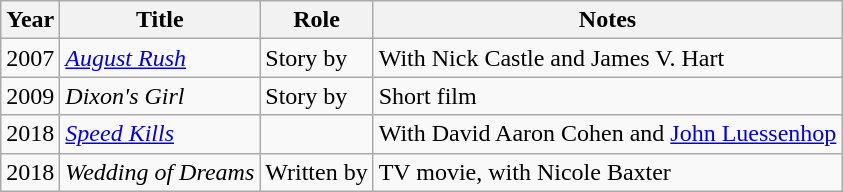<table class="wikitable sortable">
<tr>
<th>Year</th>
<th>Title</th>
<th>Role</th>
<th>Notes</th>
</tr>
<tr>
<td>2007</td>
<td><em><a href='#'>August Rush</a></em></td>
<td>Story by</td>
<td>With Nick Castle and James V. Hart</td>
</tr>
<tr>
<td>2009</td>
<td><em>Dixon's Girl</em></td>
<td>Story by</td>
<td>Short film</td>
</tr>
<tr>
<td>2018</td>
<td><em><a href='#'>Speed Kills</a></em></td>
<td></td>
<td>With David Aaron Cohen and <a href='#'>John Luessenhop</a></td>
</tr>
<tr>
<td>2018</td>
<td><em>Wedding of Dreams</em></td>
<td>Written by</td>
<td>TV movie, with Nicole Baxter</td>
</tr>
</table>
